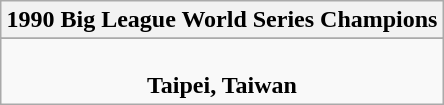<table class="wikitable" style="text-align: center; margin: 0 auto;">
<tr>
<th>1990 Big League World Series Champions</th>
</tr>
<tr>
</tr>
<tr>
<td><br><strong>Taipei, Taiwan</strong></td>
</tr>
</table>
